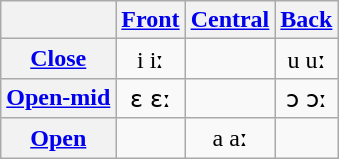<table class="wikitable" style="text-align:center">
<tr>
<th></th>
<th><a href='#'>Front</a></th>
<th><a href='#'>Central</a></th>
<th><a href='#'>Back</a></th>
</tr>
<tr align="center">
<th><a href='#'>Close</a></th>
<td>i iː</td>
<td></td>
<td>u uː</td>
</tr>
<tr>
<th><a href='#'>Open-mid</a></th>
<td>ɛ ɛː</td>
<td></td>
<td>ɔ ɔː</td>
</tr>
<tr align="center">
<th><a href='#'>Open</a></th>
<td></td>
<td>a aː</td>
<td></td>
</tr>
</table>
